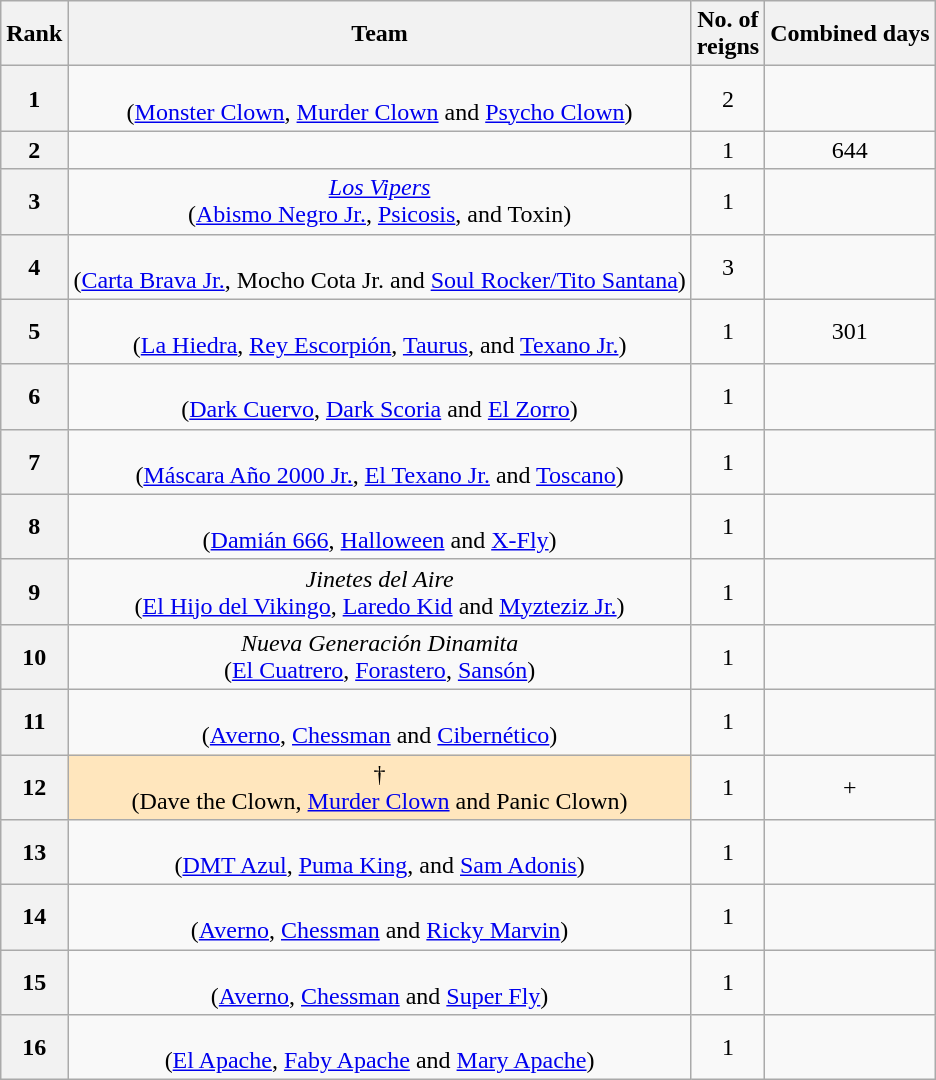<table class="wikitable sortable" style="text-align: center">
<tr>
<th>Rank</th>
<th>Team</th>
<th>No. of<br>reigns</th>
<th>Combined days</th>
</tr>
<tr>
<th>1</th>
<td><em></em><br>(<a href='#'>Monster Clown</a>, <a href='#'>Murder Clown</a> and <a href='#'>Psycho Clown</a>)</td>
<td>2</td>
<td></td>
</tr>
<tr>
<th>2</th>
<td></td>
<td>1</td>
<td>644</td>
</tr>
<tr>
<th>3</th>
<td><em><a href='#'>Los Vipers</a></em><br>(<a href='#'>Abismo Negro Jr.</a>, <a href='#'>Psicosis</a>, and Toxin)</td>
<td>1</td>
<td></td>
</tr>
<tr>
<th>4</th>
<td><br>(<a href='#'>Carta Brava Jr.</a>, Mocho Cota Jr. and <a href='#'>Soul Rocker/Tito Santana</a>)</td>
<td>3</td>
<td></td>
</tr>
<tr>
<th>5</th>
<td><em></em><br>(<a href='#'>La Hiedra</a>, <a href='#'>Rey Escorpión</a>, <a href='#'>Taurus</a>, and <a href='#'>Texano Jr.</a>)</td>
<td>1</td>
<td>301</td>
</tr>
<tr>
<th>6</th>
<td><br>(<a href='#'>Dark Cuervo</a>, <a href='#'>Dark Scoria</a> and <a href='#'>El Zorro</a>)</td>
<td>1</td>
<td></td>
</tr>
<tr>
<th>7</th>
<td><br>(<a href='#'>Máscara Año 2000 Jr.</a>, <a href='#'>El Texano Jr.</a> and <a href='#'>Toscano</a>)</td>
<td>1</td>
<td></td>
</tr>
<tr>
<th>8</th>
<td><em></em><br>(<a href='#'>Damián 666</a>, <a href='#'>Halloween</a> and <a href='#'>X-Fly</a>)</td>
<td>1</td>
<td></td>
</tr>
<tr>
<th>9</th>
<td><em>Jinetes del Aire</em><br>(<a href='#'>El Hijo del Vikingo</a>, <a href='#'>Laredo Kid</a> and <a href='#'>Myzteziz Jr.</a>)</td>
<td>1</td>
<td></td>
</tr>
<tr>
<th>10</th>
<td><em>Nueva Generación Dinamita</em><br>(<a href='#'>El Cuatrero</a>, <a href='#'>Forastero</a>, <a href='#'>Sansón</a>)</td>
<td>1</td>
<td></td>
</tr>
<tr>
<th>11</th>
<td><br>(<a href='#'>Averno</a>, <a href='#'>Chessman</a> and <a href='#'>Cibernético</a>)</td>
<td>1</td>
<td></td>
</tr>
<tr>
<th>12</th>
<td style="background-color:#FFE6BD"><em></em> †<br>(Dave the Clown, <a href='#'>Murder Clown</a> and Panic Clown)</td>
<td>1</td>
<td>+</td>
</tr>
<tr>
<th>13</th>
<td><br>(<a href='#'>DMT Azul</a>, <a href='#'>Puma King</a>, and <a href='#'>Sam Adonis</a>)</td>
<td>1</td>
<td></td>
</tr>
<tr>
<th>14</th>
<td><br>(<a href='#'>Averno</a>, <a href='#'>Chessman</a> and <a href='#'>Ricky Marvin</a>)</td>
<td>1</td>
<td></td>
</tr>
<tr>
<th>15</th>
<td><br>(<a href='#'>Averno</a>, <a href='#'>Chessman</a> and <a href='#'>Super Fly</a>)</td>
<td>1</td>
<td></td>
</tr>
<tr>
<th>16</th>
<td><br>(<a href='#'>El Apache</a>, <a href='#'>Faby Apache</a> and <a href='#'>Mary Apache</a>)</td>
<td>1</td>
<td></td>
</tr>
</table>
